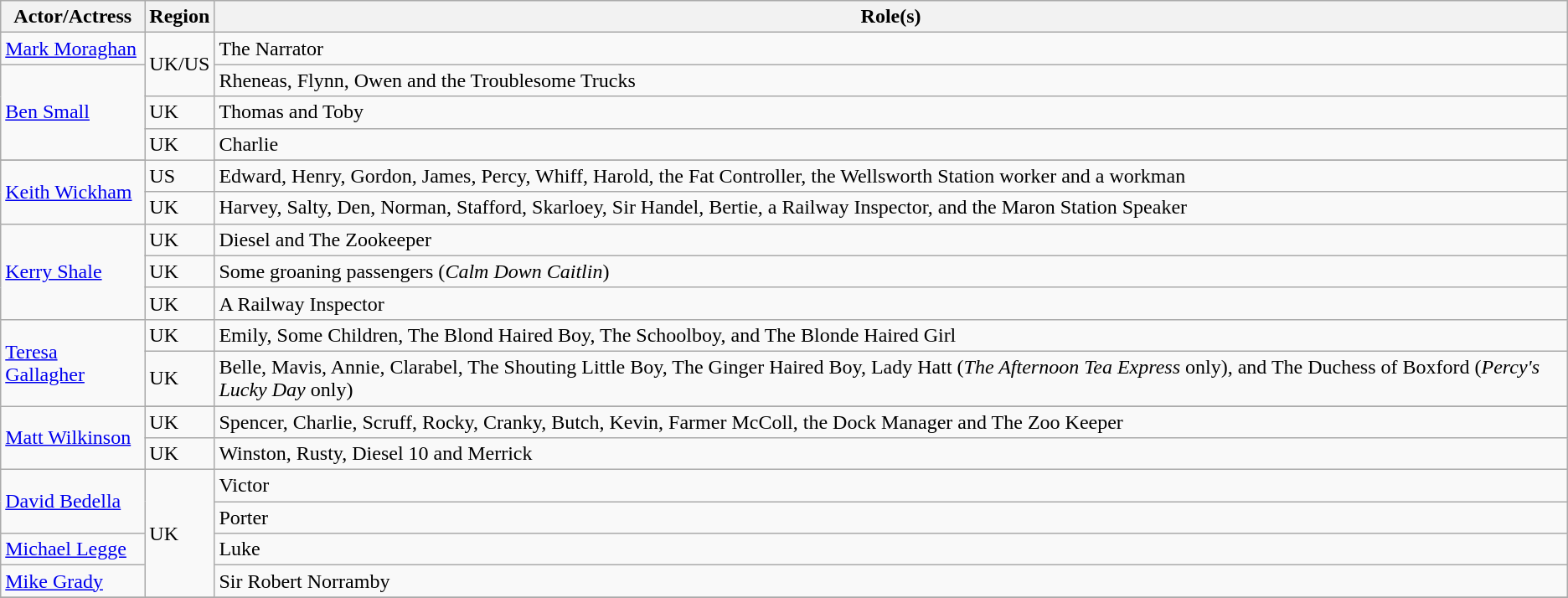<table class="wikitable">
<tr>
<th>Actor/Actress</th>
<th>Region</th>
<th>Role(s)</th>
</tr>
<tr>
<td><a href='#'>Mark Moraghan</a></td>
<td rowspan = "2">UK/US</td>
<td>The Narrator</td>
</tr>
<tr>
<td rowspan = "3"><a href='#'>Ben Small</a></td>
<td>Rheneas, Flynn, Owen and the Troublesome Trucks</td>
</tr>
<tr>
<td>UK</td>
<td>Thomas and Toby</td>
</tr>
<tr>
<td rowspan = "2">UK</td>
<td>Charlie</td>
</tr>
<tr>
</tr>
<tr>
<td rowspan = "2"><a href='#'>Keith Wickham</a></td>
<td>US</td>
<td>Edward, Henry, Gordon, James, Percy, Whiff, Harold, the Fat Controller, the Wellsworth Station worker and a workman</td>
</tr>
<tr>
<td>UK</td>
<td>Harvey, Salty, Den, Norman, Stafford, Skarloey, Sir Handel, Bertie, a Railway Inspector, and the Maron Station Speaker</td>
</tr>
<tr>
<td rowspan = "3"><a href='#'>Kerry Shale</a></td>
<td>UK</td>
<td>Diesel and The Zookeeper</td>
</tr>
<tr>
<td>UK</td>
<td>Some groaning passengers (<em>Calm Down Caitlin</em>)</td>
</tr>
<tr>
<td>UK</td>
<td>A Railway Inspector</td>
</tr>
<tr>
<td rowspan="3"><a href='#'>Teresa Gallagher</a></td>
<td>UK</td>
<td>Emily, Some Children, The Blond Haired Boy, The Schoolboy, and The Blonde Haired Girl</td>
</tr>
<tr>
<td>UK</td>
<td>Belle, Mavis, Annie, Clarabel, The Shouting Little Boy, The Ginger Haired Boy, Lady Hatt (<em>The Afternoon Tea Express</em> only), and The Duchess of Boxford (<em>Percy's Lucky Day</em> only)</td>
</tr>
<tr>
</tr>
<tr>
<td rowspan="2"><a href='#'>Matt Wilkinson</a></td>
<td>UK</td>
<td>Spencer, Charlie, Scruff, Rocky, Cranky, Butch, Kevin, Farmer McColl, the Dock Manager and The Zoo Keeper</td>
</tr>
<tr>
<td>UK</td>
<td>Winston, Rusty, Diesel 10 and Merrick</td>
</tr>
<tr>
<td rowspan = "2"><a href='#'>David Bedella</a></td>
<td rowspan = "4">UK</td>
<td>Victor</td>
</tr>
<tr>
<td>Porter</td>
</tr>
<tr>
<td><a href='#'>Michael Legge</a></td>
<td>Luke</td>
</tr>
<tr>
<td><a href='#'>Mike Grady</a></td>
<td>Sir Robert Norramby</td>
</tr>
<tr>
</tr>
</table>
